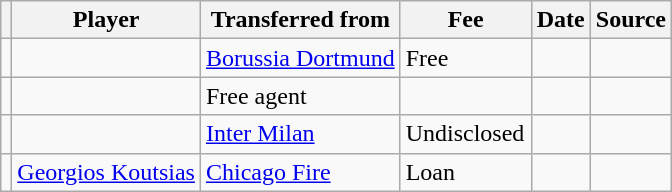<table class="wikitable plainrowheaders sortable">
<tr>
<th></th>
<th scope="col">Player</th>
<th>Transferred from</th>
<th style="width: 80px;">Fee</th>
<th scope="col">Date</th>
<th scope="col">Source</th>
</tr>
<tr>
<td align="center"></td>
<td></td>
<td> <a href='#'>Borussia Dortmund</a></td>
<td>Free</td>
<td></td>
<td></td>
</tr>
<tr>
<td align="center"></td>
<td></td>
<td>Free agent</td>
<td></td>
<td></td>
<td></td>
</tr>
<tr>
<td align="center"></td>
<td></td>
<td> <a href='#'>Inter Milan</a></td>
<td>Undisclosed</td>
<td></td>
<td></td>
</tr>
<tr>
<td align="center"></td>
<td> <a href='#'>Georgios Koutsias</a></td>
<td> <a href='#'>Chicago Fire</a></td>
<td>Loan</td>
<td></td>
<td></td>
</tr>
</table>
